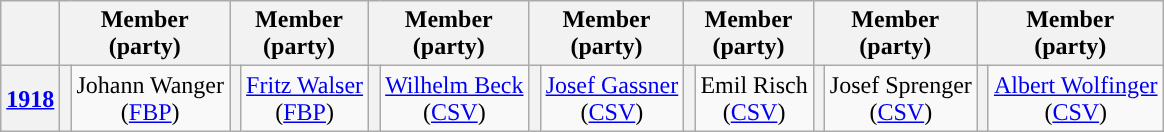<table class="wikitable" style="text-align:center">
<tr>
<th></th>
<th colspan=2>Member<br>(party)</th>
<th colspan=2>Member<br>(party)</th>
<th colspan=2>Member<br>(party)</th>
<th colspan=2>Member<br>(party)</th>
<th colspan=2>Member<br>(party)</th>
<th colspan=2>Member<br>(party)</th>
<th colspan=2>Member<br>(party)</th>
</tr>
<tr>
<th><a href='#'>1918</a></th>
<th rowspan=1 style="background-color: "></th>
<td rowspan=1>Johann Wanger<br>(<a href='#'>FBP</a>)</td>
<th rowspan=1 style="background-color: "></th>
<td rowspan=1><a href='#'>Fritz Walser</a><br>(<a href='#'>FBP</a>)</td>
<th rowspan=1 style="background-color: "></th>
<td rowspan=1><a href='#'>Wilhelm Beck</a><br>(<a href='#'>CSV</a>)</td>
<th rowspan=1 style="background-color: "></th>
<td rowspan=1><a href='#'>Josef Gassner</a><br>(<a href='#'>CSV</a>)</td>
<th rowspan=1 style="background-color: "></th>
<td rowspan=1>Emil Risch<br>(<a href='#'>CSV</a>)</td>
<th rowspan=1 style="background-color: "></th>
<td rowspan=1>Josef Sprenger<br>(<a href='#'>CSV</a>)</td>
<th rowspan=1 style="background-color: "></th>
<td rowspan=1><a href='#'>Albert Wolfinger</a><br>(<a href='#'>CSV</a>)</td>
</tr>
</table>
